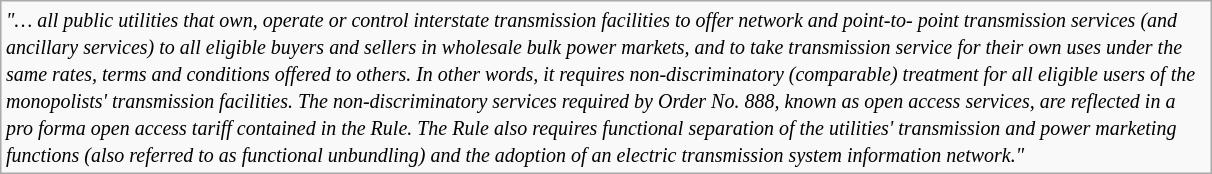<table class="wikitable" style="margin: 1em auto 1em auto">
<tr>
<td width="800"><small><em>"… all public utilities that own, operate or control interstate transmission facilities to offer network and point-to- point transmission services (and ancillary services) to all eligible buyers and sellers in wholesale bulk power markets, and to take transmission service for their own uses under the same rates, terms and conditions offered to others. In other words, it requires non-discriminatory (comparable) treatment for all eligible users of the monopolists' transmission facilities. The non-discriminatory services required by Order No. 888, known as open access services, are reflected in a pro forma open access tariff contained in the Rule. The Rule also requires functional separation of the utilities' transmission and power marketing functions (also referred to as functional unbundling) and the adoption of an electric transmission system information network."</em></small></td>
</tr>
</table>
